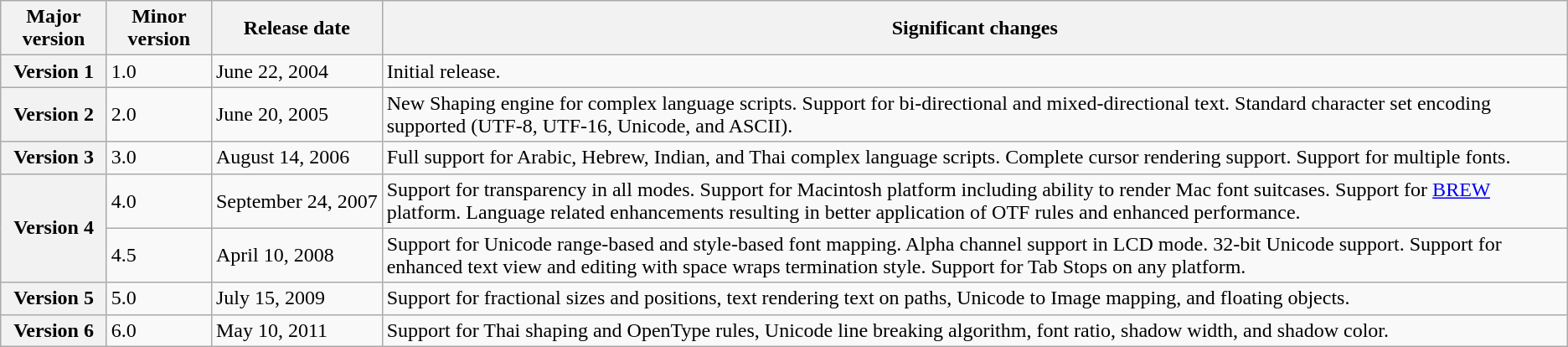<table class="wikitable">
<tr>
<th>Major version</th>
<th>Minor version</th>
<th>Release date</th>
<th>Significant changes</th>
</tr>
<tr>
<th rowspan="1">Version 1</th>
<td style="white-space: nowrap;">1.0</td>
<td style="white-space: nowrap;">June 22, 2004</td>
<td>Initial release.</td>
</tr>
<tr>
<th rowspan="1">Version 2</th>
<td style="white-space: nowrap;">2.0</td>
<td style="white-space: nowrap;">June 20, 2005</td>
<td>New Shaping engine for complex language scripts. Support for bi-directional and mixed-directional text. Standard character set encoding supported (UTF-8, UTF-16, Unicode, and ASCII).</td>
</tr>
<tr>
<th rowspan="1">Version 3</th>
<td style="white-space: nowrap;">3.0</td>
<td style="white-space: nowrap;">August 14, 2006</td>
<td>Full support for Arabic, Hebrew, Indian, and Thai complex language scripts. Complete cursor rendering support. Support for multiple fonts.</td>
</tr>
<tr>
<th rowspan="2">Version 4</th>
<td style="white-space: nowrap;">4.0</td>
<td style="white-space: nowrap;">September 24, 2007</td>
<td>Support for transparency in all modes. Support for Macintosh platform including ability to render Mac font suitcases. Support for <a href='#'>BREW</a> platform. Language related enhancements resulting in better application of OTF rules and enhanced performance.</td>
</tr>
<tr>
<td style="white-space: nowrap;">4.5</td>
<td style="white-space: nowrap;">April 10, 2008</td>
<td>Support for Unicode range-based and style-based font mapping. Alpha channel support in LCD mode. 32-bit Unicode support. Support for enhanced text view and editing with space wraps termination style. Support for Tab Stops on any platform.</td>
</tr>
<tr>
<th rowspan="1">Version 5</th>
<td style="white-space: nowrap;">5.0</td>
<td style="white-space: nowrap;">July 15, 2009</td>
<td>Support for fractional sizes and positions, text rendering text on paths, Unicode to Image mapping, and floating objects.</td>
</tr>
<tr>
<th rowspan="1">Version 6</th>
<td style="white-space: nowrap;">6.0</td>
<td style="white-space: nowrap;">May 10, 2011</td>
<td>Support for Thai shaping and OpenType rules, Unicode line breaking algorithm, font ratio, shadow width, and shadow color.</td>
</tr>
</table>
